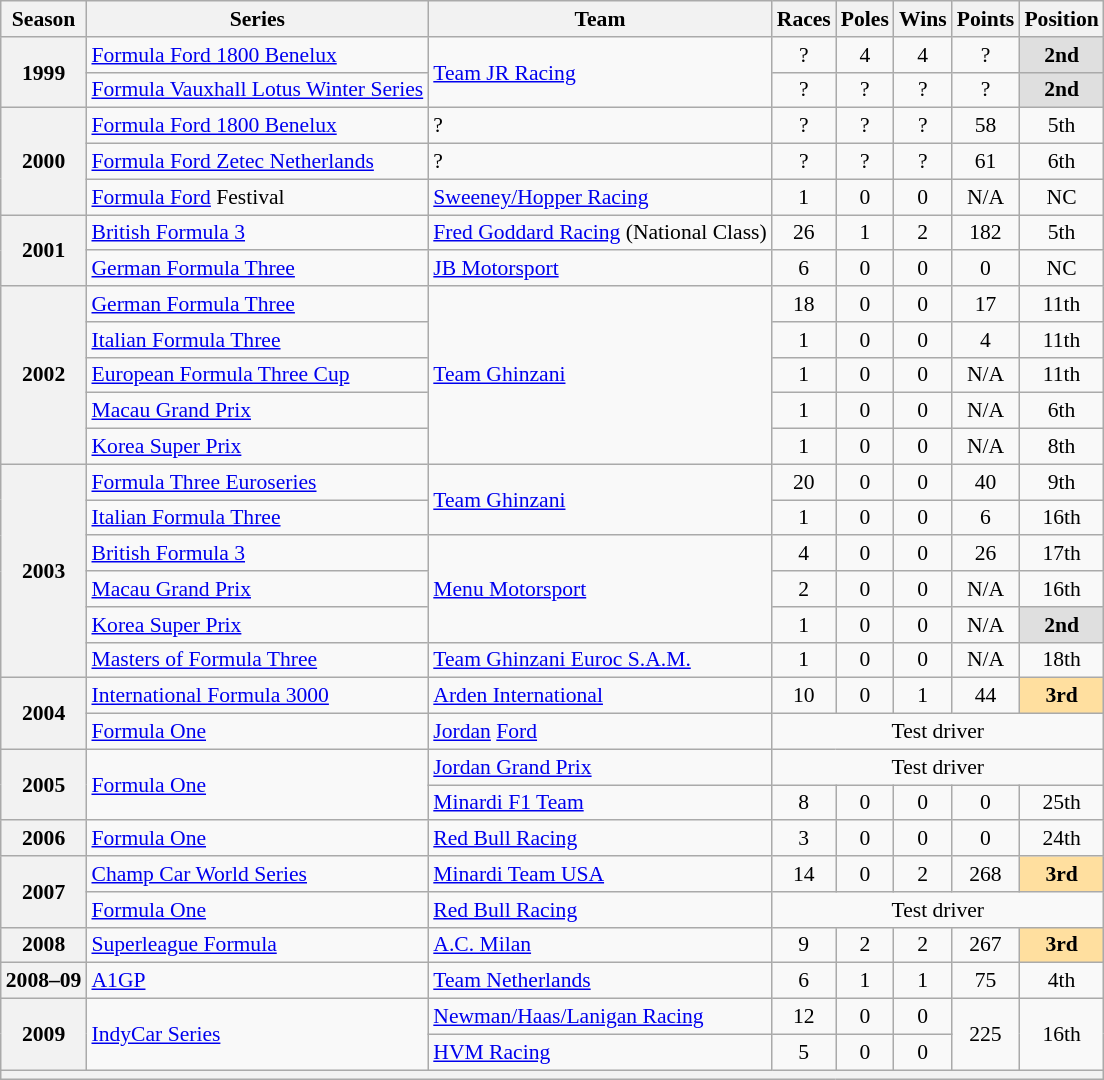<table class="wikitable" style="font-size: 90%; text-align:center">
<tr>
<th>Season</th>
<th>Series</th>
<th>Team</th>
<th>Races</th>
<th>Poles</th>
<th>Wins</th>
<th>Points</th>
<th>Position</th>
</tr>
<tr>
<th rowspan=2>1999</th>
<td align="left"><a href='#'>Formula Ford 1800 Benelux</a></td>
<td rowspan=2 align="left"><a href='#'>Team JR Racing</a></td>
<td>?</td>
<td>4</td>
<td>4</td>
<td>?</td>
<td style="background:#DFDFDF;"><strong>2nd</strong></td>
</tr>
<tr>
<td align="left"><a href='#'>Formula Vauxhall Lotus Winter Series</a></td>
<td>?</td>
<td>?</td>
<td>?</td>
<td>?</td>
<td style="background:#DFDFDF;"><strong>2nd</strong></td>
</tr>
<tr>
<th rowspan=3>2000</th>
<td align="left"><a href='#'>Formula Ford 1800 Benelux</a></td>
<td align="left">?</td>
<td>?</td>
<td>?</td>
<td>?</td>
<td>58</td>
<td>5th</td>
</tr>
<tr>
<td align="left"><a href='#'>Formula Ford Zetec Netherlands</a></td>
<td align="left">?</td>
<td>?</td>
<td>?</td>
<td>?</td>
<td>61</td>
<td>6th</td>
</tr>
<tr>
<td align="left"><a href='#'>Formula Ford</a> Festival</td>
<td align="left"><a href='#'>Sweeney/Hopper Racing</a></td>
<td>1</td>
<td>0</td>
<td>0</td>
<td>N/A</td>
<td>NC</td>
</tr>
<tr>
<th rowspan=2>2001</th>
<td align="left"><a href='#'>British Formula 3</a></td>
<td align="left"><a href='#'>Fred Goddard Racing</a> (National Class)</td>
<td>26</td>
<td>1</td>
<td>2</td>
<td>182</td>
<td>5th</td>
</tr>
<tr>
<td align="left"><a href='#'>German Formula Three</a></td>
<td align="left"><a href='#'>JB Motorsport</a></td>
<td>6</td>
<td>0</td>
<td>0</td>
<td>0</td>
<td>NC</td>
</tr>
<tr>
<th rowspan=5>2002</th>
<td align="left"><a href='#'>German Formula Three</a></td>
<td rowspan=5 align="left"><a href='#'>Team Ghinzani</a></td>
<td>18</td>
<td>0</td>
<td>0</td>
<td>17</td>
<td>11th</td>
</tr>
<tr>
<td align="left"><a href='#'>Italian Formula Three</a></td>
<td>1</td>
<td>0</td>
<td>0</td>
<td>4</td>
<td>11th</td>
</tr>
<tr>
<td align="left"><a href='#'>European Formula Three Cup</a></td>
<td>1</td>
<td>0</td>
<td>0</td>
<td>N/A</td>
<td>11th</td>
</tr>
<tr>
<td align="left"><a href='#'>Macau Grand Prix</a></td>
<td>1</td>
<td>0</td>
<td>0</td>
<td>N/A</td>
<td>6th</td>
</tr>
<tr>
<td align="left"><a href='#'>Korea Super Prix</a></td>
<td>1</td>
<td>0</td>
<td>0</td>
<td>N/A</td>
<td>8th</td>
</tr>
<tr>
<th rowspan=6>2003</th>
<td align="left"><a href='#'>Formula Three Euroseries</a></td>
<td rowspan=2 align="left"><a href='#'>Team Ghinzani</a></td>
<td>20</td>
<td>0</td>
<td>0</td>
<td>40</td>
<td>9th</td>
</tr>
<tr>
<td align="left"><a href='#'>Italian Formula Three</a></td>
<td>1</td>
<td>0</td>
<td>0</td>
<td>6</td>
<td>16th</td>
</tr>
<tr>
<td align="left"><a href='#'>British Formula 3</a></td>
<td rowspan=3 align="left"><a href='#'>Menu Motorsport</a></td>
<td>4</td>
<td>0</td>
<td>0</td>
<td>26</td>
<td>17th</td>
</tr>
<tr>
<td align="left"><a href='#'>Macau Grand Prix</a></td>
<td>2</td>
<td>0</td>
<td>0</td>
<td>N/A</td>
<td>16th</td>
</tr>
<tr>
<td align="left"><a href='#'>Korea Super Prix</a></td>
<td>1</td>
<td>0</td>
<td>0</td>
<td>N/A</td>
<td style="background:#DFDFDF;"><strong>2nd</strong></td>
</tr>
<tr>
<td align="left"><a href='#'>Masters of Formula Three</a></td>
<td align="left"><a href='#'>Team Ghinzani Euroc S.A.M.</a></td>
<td>1</td>
<td>0</td>
<td>0</td>
<td>N/A</td>
<td>18th</td>
</tr>
<tr>
<th rowspan=2>2004</th>
<td align="left"><a href='#'>International Formula 3000</a></td>
<td align="left"><a href='#'>Arden International</a></td>
<td>10</td>
<td>0</td>
<td>1</td>
<td>44</td>
<td style="background:#FFDF9F;"><strong>3rd</strong></td>
</tr>
<tr>
<td align="left"><a href='#'>Formula One</a></td>
<td align="left"><a href='#'>Jordan</a> <a href='#'>Ford</a></td>
<td colspan=7>Test driver</td>
</tr>
<tr>
<th rowspan=2>2005</th>
<td rowspan=2 align="left"><a href='#'>Formula One</a></td>
<td align="left"><a href='#'>Jordan Grand Prix</a></td>
<td colspan=5>Test driver</td>
</tr>
<tr>
<td align="left"><a href='#'>Minardi F1 Team</a></td>
<td>8</td>
<td>0</td>
<td>0</td>
<td>0</td>
<td>25th</td>
</tr>
<tr>
<th>2006</th>
<td align="left"><a href='#'>Formula One</a></td>
<td align="left"><a href='#'>Red Bull Racing</a></td>
<td>3</td>
<td>0</td>
<td>0</td>
<td>0</td>
<td>24th</td>
</tr>
<tr>
<th rowspan=2>2007</th>
<td align="left"><a href='#'>Champ Car World Series</a></td>
<td align="left"><a href='#'>Minardi Team USA</a></td>
<td>14</td>
<td>0</td>
<td>2</td>
<td>268</td>
<td style="background:#FFDF9F;"><strong>3rd</strong></td>
</tr>
<tr>
<td align="left"><a href='#'>Formula One</a></td>
<td align="left"><a href='#'>Red Bull Racing</a></td>
<td colspan=7>Test driver</td>
</tr>
<tr>
<th>2008</th>
<td align="left"><a href='#'>Superleague Formula</a></td>
<td align="left"><a href='#'>A.C. Milan</a></td>
<td>9</td>
<td>2</td>
<td>2</td>
<td>267</td>
<td style="background:#FFDF9F;"><strong>3rd </strong></td>
</tr>
<tr>
<th>2008–09</th>
<td align="left"><a href='#'>A1GP</a></td>
<td align="left"><a href='#'>Team Netherlands</a></td>
<td>6</td>
<td>1</td>
<td>1</td>
<td>75 </td>
<td>4th </td>
</tr>
<tr>
<th rowspan="2">2009</th>
<td rowspan="2" align="left"><a href='#'>IndyCar Series</a></td>
<td align="left"><a href='#'>Newman/Haas/Lanigan Racing</a></td>
<td>12</td>
<td>0</td>
<td>0</td>
<td rowspan="2">225</td>
<td rowspan="2">16th</td>
</tr>
<tr>
<td align="left"><a href='#'>HVM Racing</a></td>
<td>5</td>
<td>0</td>
<td>0</td>
</tr>
<tr>
<th colspan="8"></th>
</tr>
</table>
